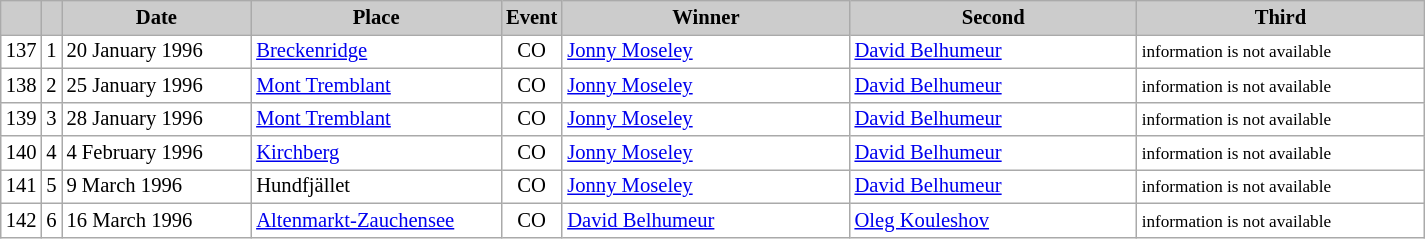<table class="wikitable plainrowheaders" style="background:#fff; font-size:86%; line-height:16px; border:grey solid 1px; border-collapse:collapse;">
<tr style="background:#ccc; text-align:center;">
<th scope="col" style="background:#ccc; width=20 px;"></th>
<th scope="col" style="background:#ccc; width=30 px;"></th>
<th scope="col" style="background:#ccc; width:120px;">Date</th>
<th scope="col" style="background:#ccc; width:160px;">Place</th>
<th scope="col" style="background:#ccc; width:15px;">Event</th>
<th scope="col" style="background:#ccc; width:185px;">Winner</th>
<th scope="col" style="background:#ccc; width:185px;">Second</th>
<th scope="col" style="background:#ccc; width:185px;">Third</th>
</tr>
<tr>
<td align=center>137</td>
<td align=center>1</td>
<td>20 January 1996</td>
<td> <a href='#'>Breckenridge</a></td>
<td align=center>CO</td>
<td> <a href='#'>Jonny Moseley</a></td>
<td> <a href='#'>David Belhumeur</a></td>
<td> <small>information is not available</small></td>
</tr>
<tr>
<td align=center>138</td>
<td align=center>2</td>
<td>25 January 1996</td>
<td> <a href='#'>Mont Tremblant</a></td>
<td align=center>CO</td>
<td> <a href='#'>Jonny Moseley</a></td>
<td> <a href='#'>David Belhumeur</a></td>
<td> <small>information is not available</small></td>
</tr>
<tr>
<td align=center>139</td>
<td align=center>3</td>
<td>28 January 1996</td>
<td> <a href='#'>Mont Tremblant</a></td>
<td align=center>CO</td>
<td> <a href='#'>Jonny Moseley</a></td>
<td> <a href='#'>David Belhumeur</a></td>
<td> <small>information is not available</small></td>
</tr>
<tr>
<td align=center>140</td>
<td align=center>4</td>
<td>4 February 1996</td>
<td> <a href='#'>Kirchberg</a></td>
<td align=center>CO</td>
<td> <a href='#'>Jonny Moseley</a></td>
<td> <a href='#'>David Belhumeur</a></td>
<td> <small>information is not available</small></td>
</tr>
<tr>
<td align=center>141</td>
<td align=center>5</td>
<td>9 March 1996</td>
<td> Hundfjället</td>
<td align=center>CO</td>
<td> <a href='#'>Jonny Moseley</a></td>
<td> <a href='#'>David Belhumeur</a></td>
<td> <small>information is not available</small></td>
</tr>
<tr>
<td align=center>142</td>
<td align=center>6</td>
<td>16 March 1996</td>
<td> <a href='#'>Altenmarkt-Zauchensee</a></td>
<td align=center>CO</td>
<td> <a href='#'>David Belhumeur</a></td>
<td> <a href='#'>Oleg Kouleshov</a></td>
<td> <small>information is not available</small></td>
</tr>
</table>
